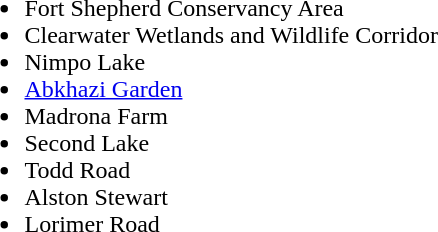<table>
<tr>
<td width="40"> </td>
<td valign="top"><br><ul><li>Fort Shepherd Conservancy Area</li><li>Clearwater Wetlands and Wildlife Corridor</li><li>Nimpo Lake</li><li><a href='#'>Abkhazi Garden</a></li><li>Madrona Farm</li><li>Second Lake</li><li>Todd Road</li><li>Alston Stewart</li><li>Lorimer Road</li></ul></td>
</tr>
</table>
